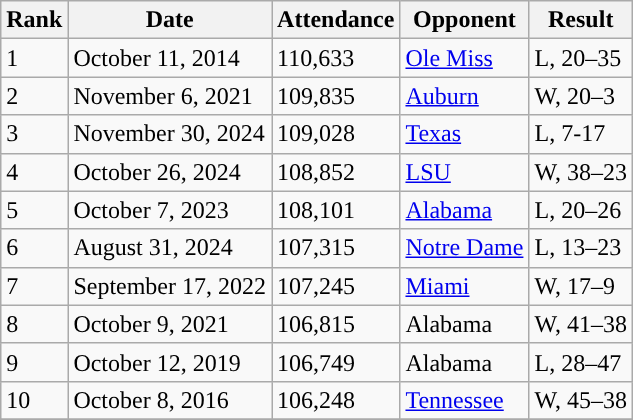<table class=wikitable>
<tr>
<th>Rank</th>
<th>Date</th>
<th>Attendance</th>
<th>Opponent</th>
<th>Result</th>
</tr>
<tr>
<td>1</td>
<td>October 11, 2014</td>
<td>110,633</td>
<td><a href='#'>Ole Miss</a></td>
<td>L, 20–35</td>
</tr>
<tr>
<td>2</td>
<td>November 6, 2021</td>
<td>109,835</td>
<td><a href='#'>Auburn</a></td>
<td>W, 20–3</td>
</tr>
<tr>
<td>3</td>
<td>November 30, 2024</td>
<td>109,028</td>
<td><a href='#'>Texas</a></td>
<td>L, 7-17</td>
</tr>
<tr>
<td>4</td>
<td>October 26, 2024</td>
<td>108,852</td>
<td><a href='#'>LSU</a></td>
<td>W, 38–23</td>
</tr>
<tr>
<td>5</td>
<td>October 7, 2023</td>
<td>108,101</td>
<td><a href='#'>Alabama</a></td>
<td>L, 20–26</td>
</tr>
<tr>
<td>6</td>
<td>August 31, 2024</td>
<td>107,315</td>
<td><a href='#'>Notre Dame</a></td>
<td>L, 13–23</td>
</tr>
<tr>
<td>7</td>
<td>September 17, 2022</td>
<td>107,245</td>
<td><a href='#'>Miami</a></td>
<td>W, 17–9</td>
</tr>
<tr>
<td>8</td>
<td>October 9, 2021</td>
<td>106,815</td>
<td>Alabama</td>
<td>W, 41–38</td>
</tr>
<tr>
<td>9</td>
<td>October 12, 2019</td>
<td>106,749</td>
<td>Alabama</td>
<td>L, 28–47</td>
</tr>
<tr>
<td>10</td>
<td>October 8, 2016</td>
<td>106,248</td>
<td><a href='#'>Tennessee</a></td>
<td>W, 45–38</td>
</tr>
<tr>
</tr>
</table>
